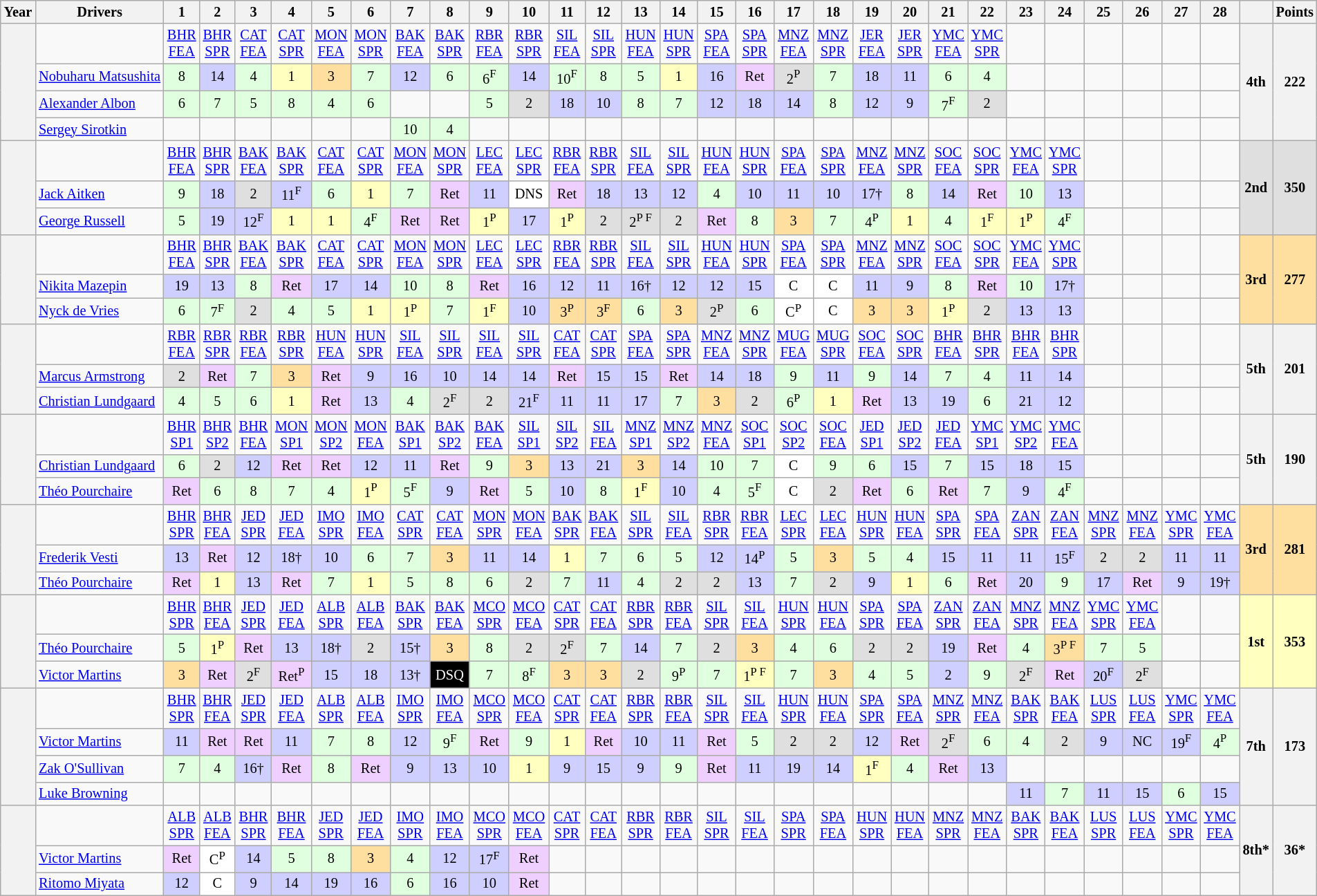<table class="wikitable" style="text-align:center; font-size:85%;">
<tr>
<th>Year</th>
<th>Drivers</th>
<th>1</th>
<th>2</th>
<th>3</th>
<th>4</th>
<th>5</th>
<th>6</th>
<th>7</th>
<th>8</th>
<th>9</th>
<th>10</th>
<th>11</th>
<th>12</th>
<th>13</th>
<th>14</th>
<th>15</th>
<th>16</th>
<th>17</th>
<th>18</th>
<th>19</th>
<th>20</th>
<th>21</th>
<th>22</th>
<th>23</th>
<th>24</th>
<th>25</th>
<th>26</th>
<th>27</th>
<th>28</th>
<th></th>
<th>Points</th>
</tr>
<tr>
<th rowspan=4></th>
<td></td>
<td><a href='#'>BHR<br>FEA</a></td>
<td><a href='#'>BHR<br>SPR</a></td>
<td><a href='#'>CAT<br>FEA</a></td>
<td><a href='#'>CAT<br>SPR</a></td>
<td><a href='#'>MON<br>FEA</a></td>
<td><a href='#'>MON<br>SPR</a></td>
<td><a href='#'>BAK<br>FEA</a></td>
<td><a href='#'>BAK<br>SPR</a></td>
<td><a href='#'>RBR<br>FEA</a></td>
<td><a href='#'>RBR<br>SPR</a></td>
<td><a href='#'>SIL<br>FEA</a></td>
<td><a href='#'>SIL<br>SPR</a></td>
<td><a href='#'>HUN<br>FEA</a></td>
<td><a href='#'>HUN<br>SPR</a></td>
<td><a href='#'>SPA<br>FEA</a></td>
<td><a href='#'>SPA<br>SPR</a></td>
<td><a href='#'>MNZ<br>FEA</a></td>
<td><a href='#'>MNZ<br>SPR</a></td>
<td><a href='#'>JER<br>FEA</a></td>
<td><a href='#'>JER<br>SPR</a></td>
<td><a href='#'>YMC<br>FEA</a></td>
<td><a href='#'>YMC<br>SPR</a></td>
<td></td>
<td></td>
<td></td>
<td></td>
<td></td>
<td></td>
<th rowspan=4>4th</th>
<th rowspan=4>222</th>
</tr>
<tr>
<td align=left nowrap> <a href='#'>Nobuharu Matsushita</a></td>
<td style="background:#DFFFDF;">8</td>
<td style="background:#CFCFFF;">14</td>
<td style="background:#DFFFDF;">4</td>
<td style="background:#FFFFBF;">1</td>
<td style="background:#FFDF9F;">3</td>
<td style="background:#DFFFDF;">7</td>
<td style="background:#CFCFFF;">12</td>
<td style="background:#DFFFDF;">6</td>
<td style="background:#DFFFDF;">6<span><sup>F</sup></span></td>
<td style="background:#CFCFFF;">14</td>
<td style="background:#DFFFDF;">10<span><sup>F</sup></span></td>
<td style="background:#DFFFDF;">8</td>
<td style="background:#DFFFDF;">5</td>
<td style="background:#FFFFBF;">1</td>
<td style="background:#CFCFFF;">16</td>
<td style="background:#EFCFFF;">Ret</td>
<td style="background:#DFDFDF;">2<span><sup>P</sup></span></td>
<td style="background:#DFFFDF;">7</td>
<td style="background:#CFCFFF;">18</td>
<td style="background:#CFCFFF;">11</td>
<td style="background:#DFFFDF;">6</td>
<td style="background:#DFFFDF;">4</td>
<td></td>
<td></td>
<td></td>
<td></td>
<td></td>
<td></td>
</tr>
<tr>
<td align=left nowrap> <a href='#'>Alexander Albon</a></td>
<td style="background:#DFFFDF;">6</td>
<td style="background:#DFFFDF;">7</td>
<td style="background:#DFFFDF;">5</td>
<td style="background:#DFFFDF;">8</td>
<td style="background:#DFFFDF;">4</td>
<td style="background:#DFFFDF;">6</td>
<td></td>
<td></td>
<td style="background:#DFFFDF;">5</td>
<td style="background:#DFDFDF;">2</td>
<td style="background:#CFCFFF;">18</td>
<td style="background:#CFCFFF;">10</td>
<td style="background:#DFFFDF;">8</td>
<td style="background:#DFFFDF;">7</td>
<td style="background:#CFCFFF;">12</td>
<td style="background:#CFCFFF;">18</td>
<td style="background:#CFCFFF;">14</td>
<td style="background:#DFFFDF;">8</td>
<td style="background:#CFCFFF;">12</td>
<td style="background:#CFCFFF;">9</td>
<td style="background:#DFFFDF;">7<span><sup>F</sup></span></td>
<td style="background:#DFDFDF;">2</td>
<td></td>
<td></td>
<td></td>
<td></td>
<td></td>
<td></td>
</tr>
<tr>
<td align=left nowrap> <a href='#'>Sergey Sirotkin</a></td>
<td></td>
<td></td>
<td></td>
<td></td>
<td></td>
<td></td>
<td style="background:#DFFFDF;">10</td>
<td style="background:#DFFFDF;">4</td>
<td></td>
<td></td>
<td></td>
<td></td>
<td></td>
<td></td>
<td></td>
<td></td>
<td></td>
<td></td>
<td></td>
<td></td>
<td></td>
<td></td>
<td></td>
<td></td>
<td></td>
<td></td>
<td></td>
<td></td>
</tr>
<tr>
<th rowspan=3></th>
<td></td>
<td><a href='#'>BHR<br>FEA</a></td>
<td><a href='#'>BHR<br>SPR</a></td>
<td><a href='#'>BAK<br>FEA</a></td>
<td><a href='#'>BAK<br>SPR</a></td>
<td><a href='#'>CAT<br>FEA</a></td>
<td><a href='#'>CAT<br>SPR</a></td>
<td><a href='#'>MON<br>FEA</a></td>
<td><a href='#'>MON<br>SPR</a></td>
<td><a href='#'>LEC<br>FEA</a></td>
<td><a href='#'>LEC<br>SPR</a></td>
<td><a href='#'>RBR<br>FEA</a></td>
<td><a href='#'>RBR<br>SPR</a></td>
<td><a href='#'>SIL<br>FEA</a></td>
<td><a href='#'>SIL<br>SPR</a></td>
<td><a href='#'>HUN<br>FEA</a></td>
<td><a href='#'>HUN<br>SPR</a></td>
<td><a href='#'>SPA<br>FEA</a></td>
<td><a href='#'>SPA<br>SPR</a></td>
<td><a href='#'>MNZ<br>FEA</a></td>
<td><a href='#'>MNZ<br>SPR</a></td>
<td><a href='#'>SOC<br>FEA</a></td>
<td><a href='#'>SOC<br>SPR</a></td>
<td><a href='#'>YMC<br>FEA</a></td>
<td><a href='#'>YMC<br>SPR</a></td>
<td></td>
<td></td>
<td></td>
<td></td>
<th rowspan=3 style="background:#DFDFDF;">2nd</th>
<th rowspan=3 style="background:#DFDFDF;">350</th>
</tr>
<tr>
<td align=left nowrap> <a href='#'>Jack Aitken</a></td>
<td style="background:#DFFFDF;">9</td>
<td style="background:#CFCFFF;">18</td>
<td style="background:#DFDFDF;">2</td>
<td style="background:#CFCFFF;">11<span><sup>F</sup></span></td>
<td style="background:#DFFFDF;">6</td>
<td style="background:#FFFFBF;">1</td>
<td style="background:#DFFFDF;">7</td>
<td style="background:#EFCFFF;">Ret</td>
<td style="background:#CFCFFF;">11</td>
<td style="background:#FFFFFF;">DNS</td>
<td style="background:#EFCFFF;">Ret</td>
<td style="background:#CFCFFF;">18</td>
<td style="background:#CFCFFF;">13</td>
<td style="background:#CFCFFF;">12</td>
<td style="background:#DFFFDF;">4</td>
<td style="background:#CFCFFF;">10</td>
<td style="background:#CFCFFF;">11</td>
<td style="background:#CFCFFF;">10</td>
<td style="background:#CFCFFF;">17†</td>
<td style="background:#DFFFDF;">8</td>
<td style="background:#CFCFFF;">14</td>
<td style="background:#EFCFFF;">Ret</td>
<td style="background:#DFFFDF;">10</td>
<td style="background:#CFCFFF;">13</td>
<td></td>
<td></td>
<td></td>
<td></td>
</tr>
<tr>
<td align="left" nowrap> <a href='#'>George Russell</a></td>
<td style="background:#DFFFDF;">5</td>
<td style="background:#CFCFFF;">19</td>
<td style="background:#CFCFFF;">12<span><sup>F</sup></span></td>
<td style="background:#FFFFBF;">1</td>
<td style="background:#FFFFBF;">1</td>
<td style="background:#DFFFDF;">4<span><sup>F</sup></span></td>
<td style="background:#EFCFFF;">Ret</td>
<td style="background:#EFCFFF;">Ret</td>
<td style="background:#FFFFBF;">1<span><sup>P</sup></span></td>
<td style="background:#CFCFFF;">17</td>
<td style="background:#FFFFBF;">1<span><sup>P</sup></span></td>
<td style="background:#DFDFDF;">2</td>
<td style="background:#DFDFDF;">2<span><sup>P F</sup></span></td>
<td style="background:#DFDFDF;">2</td>
<td style="background:#EFCFFF;">Ret</td>
<td style="background:#DFFFDF;">8</td>
<td style="background:#FFDF9F;">3</td>
<td style="background:#DFFFDF;">7</td>
<td style="background:#DFFFDF;">4<span><sup>P</sup></span></td>
<td style="background:#FFFFBF;">1</td>
<td style="background:#DFFFDF;">4</td>
<td style="background:#FFFFBF;">1<span><sup>F</sup></span></td>
<td style="background:#FFFFBF;">1<span><sup>P</sup></span></td>
<td style="background:#DFFFDF;">4<span><sup>F</sup></span></td>
<td></td>
<td></td>
<td></td>
<td></td>
</tr>
<tr>
<th rowspan=3></th>
<td></td>
<td><a href='#'>BHR<br>FEA</a></td>
<td><a href='#'>BHR<br>SPR</a></td>
<td><a href='#'>BAK<br>FEA</a></td>
<td><a href='#'>BAK<br>SPR</a></td>
<td><a href='#'>CAT<br>FEA</a></td>
<td><a href='#'>CAT<br>SPR</a></td>
<td><a href='#'>MON<br>FEA</a></td>
<td><a href='#'>MON<br>SPR</a></td>
<td><a href='#'>LEC<br>FEA</a></td>
<td><a href='#'>LEC<br>SPR</a></td>
<td><a href='#'>RBR<br>FEA</a></td>
<td><a href='#'>RBR<br>SPR</a></td>
<td><a href='#'>SIL<br>FEA</a></td>
<td><a href='#'>SIL<br>SPR</a></td>
<td><a href='#'>HUN<br>FEA</a></td>
<td><a href='#'>HUN<br>SPR</a></td>
<td><a href='#'>SPA<br>FEA</a></td>
<td><a href='#'>SPA<br>SPR</a></td>
<td><a href='#'>MNZ<br>FEA</a></td>
<td><a href='#'>MNZ<br>SPR</a></td>
<td><a href='#'>SOC<br>FEA</a></td>
<td><a href='#'>SOC<br>SPR</a></td>
<td><a href='#'>YMC<br>FEA</a></td>
<td><a href='#'>YMC<br>SPR</a></td>
<td></td>
<td></td>
<td></td>
<td></td>
<th rowspan=3 style="background:#FFDF9F;">3rd</th>
<th rowspan=3 style="background:#FFDF9F;">277</th>
</tr>
<tr>
<td align=left nowrap> <a href='#'>Nikita Mazepin</a></td>
<td style="background:#CFCFFF;">19</td>
<td style="background:#CFCFFF;">13</td>
<td style="background:#DFFFDF;">8</td>
<td style="background:#EFCFFF;">Ret</td>
<td style="background:#CFCFFF;">17</td>
<td style="background:#CFCFFF;">14</td>
<td style="background:#DFFFDF;">10</td>
<td style="background:#DFFFDF;">8</td>
<td style="background:#EFCFFF;">Ret</td>
<td style="background:#CFCFFF;">16</td>
<td style="background:#CFCFFF;">12</td>
<td style="background:#CFCFFF;">11</td>
<td style="background:#CFCFFF;">16†</td>
<td style="background:#CFCFFF;">12</td>
<td style="background:#CFCFFF;">12</td>
<td style="background:#CFCFFF;">15</td>
<td style="background:#FFFFFF;">C</td>
<td style="background:#FFFFFF;">C</td>
<td style="background:#CFCFFF;">11</td>
<td style="background:#CFCFFF;">9</td>
<td style="background:#DFFFDF;">8</td>
<td style="background:#EFCFFF;">Ret</td>
<td style="background:#DFFFDF;">10</td>
<td style="background:#CFCFFF;">17†</td>
<td></td>
<td></td>
<td></td>
<td></td>
</tr>
<tr>
<td align="left" nowrap> <a href='#'>Nyck de Vries</a></td>
<td style="background:#DFFFDF;">6</td>
<td style="background:#DFFFDF;">7<span><sup>F</sup></span></td>
<td style="background:#DFDFDF;">2</td>
<td style="background:#DFFFDF;">4</td>
<td style="background:#DFFFDF;">5</td>
<td style="background:#FFFFBF;">1</td>
<td style="background:#FFFFBF;">1<span><sup>P</sup></span></td>
<td style="background:#DFFFDF;">7</td>
<td style="background:#FFFFBF;">1<span><sup>F</sup></span></td>
<td style="background:#CFCFFF;">10</td>
<td style="background:#FFDF9F;">3<span><sup>P</sup></span></td>
<td style="background:#FFDF9F;">3<span><sup>F</sup></span></td>
<td style="background:#DFFFDF;">6</td>
<td style="background:#FFDF9F;">3</td>
<td style="background:#DFDFDF;">2<span><sup>P</sup></span></td>
<td style="background:#DFFFDF;">6</td>
<td style="background:#FFFFFF;">C<span><sup>P</sup></span></td>
<td style="background:#FFFFFF;">C</td>
<td style="background:#FFDF9F;">3</td>
<td style="background:#FFDF9F;">3</td>
<td style="background:#FFFFBF;">1<span><sup>P</sup></span></td>
<td style="background:#DFDFDF;">2</td>
<td style="background:#CFCFFF;">13</td>
<td style="background:#CFCFFF;">13</td>
<td></td>
<td></td>
<td></td>
<td></td>
</tr>
<tr>
<th rowspan=3></th>
<td></td>
<td><a href='#'>RBR<br>FEA</a></td>
<td><a href='#'>RBR<br>SPR</a></td>
<td><a href='#'>RBR<br>FEA</a></td>
<td><a href='#'>RBR<br>SPR</a></td>
<td><a href='#'>HUN<br>FEA</a></td>
<td><a href='#'>HUN<br>SPR</a></td>
<td><a href='#'>SIL<br>FEA</a></td>
<td><a href='#'>SIL<br>SPR</a></td>
<td><a href='#'>SIL<br>FEA</a></td>
<td><a href='#'>SIL<br>SPR</a></td>
<td><a href='#'>CAT<br>FEA</a></td>
<td><a href='#'>CAT<br>SPR</a></td>
<td><a href='#'>SPA<br>FEA</a></td>
<td><a href='#'>SPA<br>SPR</a></td>
<td><a href='#'>MNZ<br>FEA</a></td>
<td><a href='#'>MNZ<br>SPR</a></td>
<td><a href='#'>MUG<br>FEA</a></td>
<td><a href='#'>MUG<br>SPR</a></td>
<td><a href='#'>SOC<br>FEA</a></td>
<td><a href='#'>SOC<br>SPR</a></td>
<td><a href='#'>BHR<br>FEA</a></td>
<td><a href='#'>BHR<br>SPR</a></td>
<td><a href='#'>BHR<br>FEA</a></td>
<td><a href='#'>BHR<br>SPR</a></td>
<td></td>
<td></td>
<td></td>
<td></td>
<th rowspan=3>5th</th>
<th rowspan=3>201</th>
</tr>
<tr>
<td align=left nowrap> <a href='#'>Marcus Armstrong</a></td>
<td style="background:#DFDFDF;">2</td>
<td style="background:#EFCFFF;">Ret</td>
<td style="background:#DFFFDF;">7</td>
<td style="background:#FFDF9F;">3</td>
<td style="background:#EFCFFF;">Ret</td>
<td style="background:#CFCFFF;">9</td>
<td style="background:#CFCFFF;">16</td>
<td style="background:#CFCFFF;">10</td>
<td style="background:#CFCFFF;">14</td>
<td style="background:#CFCFFF;">14</td>
<td style="background:#EFCFFF;">Ret</td>
<td style="background:#CFCFFF;">15</td>
<td style="background:#CFCFFF;">15</td>
<td style="background:#EFCFFF;">Ret</td>
<td style="background:#CFCFFF;">14</td>
<td style="background:#CFCFFF;">18</td>
<td style="background:#DFFFDF;">9</td>
<td style="background:#CFCFFF;">11</td>
<td style="background:#DFFFDF;">9</td>
<td style="background:#CFCFFF;">14</td>
<td style="background:#DFFFDF;">7</td>
<td style="background:#DFFFDF;">4</td>
<td style="background:#CFCFFF;">11</td>
<td style="background:#CFCFFF;">14</td>
<td></td>
<td></td>
<td></td>
<td></td>
</tr>
<tr>
<td align="left" nowrap> <a href='#'>Christian Lundgaard</a></td>
<td style="background:#DFFFDF;">4</td>
<td style="background:#DFFFDF;">5</td>
<td style="background:#DFFFDF;">6</td>
<td style="background:#FFFFBF;">1</td>
<td style="background:#EFCFFF;">Ret</td>
<td style="background:#CFCFFF;">13</td>
<td style="background:#DFFFDF;">4</td>
<td style="background:#DFDFDF;">2<span><sup>F</sup></span></td>
<td style="background:#DFDFDF;">2</td>
<td style="background:#CFCFFF;">21<span><sup>F</sup></span></td>
<td style="background:#CFCFFF;">11</td>
<td style="background:#CFCFFF;">11</td>
<td style="background:#CFCFFF;">17</td>
<td style="background:#DFFFDF;">7</td>
<td style="background:#FFDF9F;">3</td>
<td style="background:#DFDFDF;">2</td>
<td style="background:#DFFFDF;">6<span><sup>P</sup></span></td>
<td style="background:#FFFFBF;">1</td>
<td style="background:#EFCFFF;">Ret</td>
<td style="background:#CFCFFF;">13</td>
<td style="background:#CFCFFF;">19</td>
<td style="background:#DFFFDF;">6</td>
<td style="background:#CFCFFF;">21</td>
<td style="background:#CFCFFF;">12</td>
<td></td>
<td></td>
<td></td>
<td></td>
</tr>
<tr>
<th rowspan=3></th>
<td></td>
<td><a href='#'>BHR<br>SP1</a></td>
<td><a href='#'>BHR<br>SP2</a></td>
<td><a href='#'>BHR<br>FEA</a></td>
<td><a href='#'>MON<br>SP1</a></td>
<td><a href='#'>MON<br>SP2</a></td>
<td><a href='#'>MON<br>FEA</a></td>
<td><a href='#'>BAK<br>SP1</a></td>
<td><a href='#'>BAK<br>SP2</a></td>
<td><a href='#'>BAK<br>FEA</a></td>
<td><a href='#'>SIL<br>SP1</a></td>
<td><a href='#'>SIL<br>SP2</a></td>
<td><a href='#'>SIL<br>FEA</a></td>
<td><a href='#'>MNZ<br>SP1</a></td>
<td><a href='#'>MNZ<br>SP2</a></td>
<td><a href='#'>MNZ<br>FEA</a></td>
<td><a href='#'>SOC<br>SP1</a></td>
<td><a href='#'>SOC<br>SP2</a></td>
<td><a href='#'>SOC<br>FEA</a></td>
<td><a href='#'>JED<br>SP1</a></td>
<td><a href='#'>JED<br>SP2</a></td>
<td><a href='#'>JED<br>FEA</a></td>
<td><a href='#'>YMC<br>SP1</a></td>
<td><a href='#'>YMC<br>SP2</a></td>
<td><a href='#'>YMC<br>FEA</a></td>
<td></td>
<td></td>
<td></td>
<td></td>
<th rowspan=3>5th</th>
<th rowspan=3>190</th>
</tr>
<tr>
<td align=left nowrap> <a href='#'>Christian Lundgaard</a></td>
<td style="background:#DFFFDF;">6</td>
<td style="background:#DFDFDF;">2</td>
<td style="background:#CFCFFF;">12</td>
<td style="background:#EFCFFF;">Ret</td>
<td style="background:#EFCFFF;">Ret</td>
<td style="background:#CFCFFF;">12</td>
<td style="background:#CFCFFF;">11</td>
<td style="background:#EFCFFF;">Ret</td>
<td style="background:#DFFFDF;">9</td>
<td style="background:#FFDF9F;">3</td>
<td style="background:#CFCFFF;">13</td>
<td style="background:#CFCFFF;">21</td>
<td style="background:#FFDF9F;">3</td>
<td style="background:#CFCFFF;">14</td>
<td style="background:#DFFFDF;">10</td>
<td style="background:#DFFFDF;">7</td>
<td style="background:#FFFFFF;">C</td>
<td style="background:#DFFFDF;">9</td>
<td style="background:#DFFFDF;">6</td>
<td style="background:#CFCFFF;">15</td>
<td style="background:#DFFFDF;">7</td>
<td style="background:#CFCFFF;">15</td>
<td style="background:#CFCFFF;">18</td>
<td style="background:#CFCFFF;">15</td>
<td></td>
<td></td>
<td></td>
<td></td>
</tr>
<tr>
<td align=left nowrap> <a href='#'>Théo Pourchaire</a></td>
<td style="background:#EFCFFF;">Ret</td>
<td style="background:#DFFFDF;">6</td>
<td style="background:#DFFFDF;">8</td>
<td style="background:#dfffdf;">7</td>
<td style="background:#dfffdf;">4</td>
<td style="background:#FFFFBF;">1<span><sup>P</sup></span></td>
<td style="background:#DFFFDF;">5<span><sup>F</sup></span></td>
<td style="background:#CFCFFF;">9</td>
<td style="background:#EFCFFF;">Ret</td>
<td style="background:#dfffdf;">5</td>
<td style="background:#CFCFFF;">10</td>
<td style="background:#dfffdf;">8</td>
<td style="background:#FFFFBF;">1<span><sup>F</sup></span></td>
<td style="background:#CFCFFF;">10</td>
<td style="background:#dfffdf;">4</td>
<td style="background:#dfffdf;">5<span><sup>F</sup></span></td>
<td style="background:#FFFFFF;">C</td>
<td style="background:#DFDFDF;">2</td>
<td style="background:#EFCFFF;">Ret</td>
<td style="background:#DFFFDF;">6</td>
<td style="background:#EFCFFF;">Ret</td>
<td style="background:#DFFFDF;">7</td>
<td style="background:#CFCFFF;">9</td>
<td style="background:#DFFFDF;">4<span><sup>F</sup></span></td>
<td></td>
<td></td>
<td></td>
<td></td>
</tr>
<tr>
<th rowspan=3></th>
<td></td>
<td><a href='#'>BHR<br>SPR</a></td>
<td><a href='#'>BHR<br>FEA</a></td>
<td><a href='#'>JED<br>SPR</a></td>
<td><a href='#'>JED<br>FEA</a></td>
<td><a href='#'>IMO<br>SPR</a></td>
<td><a href='#'>IMO<br>FEA</a></td>
<td><a href='#'>CAT<br>SPR</a></td>
<td><a href='#'>CAT<br>FEA</a></td>
<td><a href='#'>MON<br>SPR</a></td>
<td><a href='#'>MON<br>FEA</a></td>
<td><a href='#'>BAK<br>SPR</a></td>
<td><a href='#'>BAK<br>FEA</a></td>
<td><a href='#'>SIL<br>SPR</a></td>
<td><a href='#'>SIL<br>FEA</a></td>
<td><a href='#'>RBR<br>SPR</a></td>
<td><a href='#'>RBR<br>FEA</a></td>
<td><a href='#'>LEC<br>SPR</a></td>
<td><a href='#'>LEC<br>FEA</a></td>
<td><a href='#'>HUN<br>SPR</a></td>
<td><a href='#'>HUN<br>FEA</a></td>
<td><a href='#'>SPA<br>SPR</a></td>
<td><a href='#'>SPA<br>FEA</a></td>
<td><a href='#'>ZAN<br>SPR</a></td>
<td><a href='#'>ZAN<br>FEA</a></td>
<td><a href='#'>MNZ<br>SPR</a></td>
<td><a href='#'>MNZ<br>FEA</a></td>
<td><a href='#'>YMC<br>SPR</a></td>
<td><a href='#'>YMC<br>FEA</a></td>
<th rowspan=3 style="background:#FFDF9F;">3rd</th>
<th rowspan=3 style="background:#FFDF9F;">281</th>
</tr>
<tr>
<td align=left nowrap> <a href='#'>Frederik Vesti</a></td>
<td style="background:#CFCFFF;">13</td>
<td style="background:#EFCFFF;">Ret</td>
<td style="background:#CFCFFF;">12</td>
<td style="background:#CFCFFF;">18†</td>
<td style="background:#CFCFFF;">10</td>
<td style="background:#DFFFDF;">6</td>
<td style="background:#DFFFDF;">7</td>
<td style="background:#FFDF9F;">3</td>
<td style="background:#CFCFFF;">11</td>
<td style="background:#CFCFFF;">14</td>
<td style="background:#FFFFBF;">1</td>
<td style="background:#DFFFDF;">7</td>
<td style="background:#DFFFDF;">6</td>
<td style="background:#DFFFDF;">5</td>
<td style="background:#CFCFFF;">12</td>
<td style="background:#CFCFFF;">14<span><sup>P</sup></span></td>
<td style="background:#DFFFDF;">5</td>
<td style="background:#FFDF9F;">3</td>
<td style="background:#DFFFDF;">5</td>
<td style="background:#DFFFDF;">4</td>
<td style="background:#CFCFFF;">15</td>
<td style="background:#CFCFFF;">11</td>
<td style="background:#CFCFFF;">11</td>
<td style="background:#CFCFFF;">15<span><sup>F</sup></span></td>
<td style="background:#DFDFDF;">2</td>
<td style="background:#DFDFDF;">2</td>
<td style="background:#CFCFFF;">11</td>
<td style="background:#CFCFFF;">11</td>
</tr>
<tr>
<td align=left nowrap> <a href='#'>Théo Pourchaire</a></td>
<td style="background:#EFCFFF;">Ret</td>
<td style="background:#FFFFBF;">1</td>
<td style="background:#CFCFFF;">13</td>
<td style="background:#EFCFFF;">Ret</td>
<td style="background:#DFFFDF;">7</td>
<td style="background:#FFFFBF;">1</td>
<td style="background:#DFFFDF;">5</td>
<td style="background:#DFFFDF;">8</td>
<td style="background:#DFFFDF;">6</td>
<td style="background:#DFDFDF;">2</td>
<td style="background:#DFFFDF;">7</td>
<td style="background:#CFCFFF;">11</td>
<td style="background:#DFFFDF;">4</td>
<td style="background:#DFDFDF;">2</td>
<td style="background:#DFDFDF;">2</td>
<td style="background:#CFCFFF;">13</td>
<td style="background:#DFFFDF;">7</td>
<td style="background:#DFDFDF;">2</td>
<td style="background:#CFCFFF;">9</td>
<td style="background:#FFFFBF;">1</td>
<td style="background:#DFFFDF;">6</td>
<td style="background:#EFCFFF;">Ret</td>
<td style="background:#CFCFFF;">20</td>
<td style="background:#DFFFDF;">9</td>
<td style="background:#CFCFFF;">17</td>
<td style="background:#EFCFFF;">Ret</td>
<td style="background:#CFCFFF;">9</td>
<td style="background:#CFCFFF;">19†</td>
</tr>
<tr>
<th rowspan=3></th>
<td></td>
<td><a href='#'>BHR<br>SPR</a></td>
<td><a href='#'>BHR<br>FEA</a></td>
<td><a href='#'>JED<br>SPR</a></td>
<td><a href='#'>JED<br>FEA</a></td>
<td><a href='#'>ALB<br>SPR</a></td>
<td><a href='#'>ALB<br>FEA</a></td>
<td><a href='#'>BAK<br>SPR</a></td>
<td><a href='#'>BAK<br>FEA</a></td>
<td><a href='#'>MCO<br>SPR</a></td>
<td><a href='#'>MCO<br>FEA</a></td>
<td><a href='#'>CAT<br>SPR</a></td>
<td><a href='#'>CAT<br>FEA</a></td>
<td><a href='#'>RBR<br>SPR</a></td>
<td><a href='#'>RBR<br>FEA</a></td>
<td><a href='#'>SIL<br>SPR</a></td>
<td><a href='#'>SIL<br>FEA</a></td>
<td><a href='#'>HUN<br>SPR</a></td>
<td><a href='#'>HUN<br>FEA</a></td>
<td><a href='#'>SPA<br>SPR</a></td>
<td><a href='#'>SPA<br>FEA</a></td>
<td><a href='#'>ZAN<br>SPR</a></td>
<td><a href='#'>ZAN<br>FEA</a></td>
<td><a href='#'>MNZ<br>SPR</a></td>
<td><a href='#'>MNZ<br>FEA</a></td>
<td><a href='#'>YMC<br>SPR</a></td>
<td><a href='#'>YMC<br>FEA</a></td>
<td></td>
<td></td>
<th rowspan=3 style="background:#FFFFBF;">1st</th>
<th rowspan=3 style="background:#FFFFBF;">353</th>
</tr>
<tr>
<td align=left nowrap> <a href='#'>Théo Pourchaire</a></td>
<td style="background:#DFFFDF;">5</td>
<td style="background:#FFFFBF;">1<span><sup>P</sup></span></td>
<td style="background:#EFCFFF;">Ret</td>
<td style="background:#CFCFFF;">13</td>
<td style="background:#CFCFFF;">18†</td>
<td style="background:#DFDFDF;">2</td>
<td style="background:#CFCFFF;">15†</td>
<td style="background:#FFDF9F;">3</td>
<td style="background:#DFFFDF;">8</td>
<td style="background:#DFDFDF;">2</td>
<td style="background:#DFDFDF;">2<span><sup>F</sup></span></td>
<td style="background:#DFFFDF;">7</td>
<td style="background:#CFCFFF;">14</td>
<td style="background:#DFFFDF;">7</td>
<td style="background:#DFDFDF;">2</td>
<td style="background:#FFDF9F;">3</td>
<td style="background:#DFFFDF;">4</td>
<td style="background:#DFFFDF;">6</td>
<td style="background:#DFDFDF;">2</td>
<td style="background:#DFDFDF;">2</td>
<td style="background:#CFCFFF;">19</td>
<td style="background:#EFCFFF;">Ret</td>
<td style="background:#DFFFDF;">4</td>
<td style="background:#FFDF9F;">3<span><sup>P F</sup></span></td>
<td style="background:#DFFFDF;">7</td>
<td style="background:#DFFFDF;">5</td>
<td></td>
<td></td>
</tr>
<tr>
<td align=left nowrap> <a href='#'>Victor Martins</a></td>
<td style="background:#FFDF9F;">3</td>
<td style="background:#EFCFFF;">Ret</td>
<td style="background:#DFDFDF;">2<span><sup>F</sup></span></td>
<td style="background:#EFCFFF;">Ret<span><sup>P</sup></span></td>
<td style="background:#CFCFFF;">15</td>
<td style="background:#CFCFFF;">18</td>
<td style="background:#CFCFFF;">13†</td>
<td style="background:#000000;color:#FFFFFF">DSQ</td>
<td style="background:#DFFFDF;">7</td>
<td style="background:#DFFFDF;">8<span><sup>F</sup></span></td>
<td style="background:#FFDF9F;">3</td>
<td style="background:#FFDF9F;">3</td>
<td style="background:#DFDFDF;">2</td>
<td style="background:#DFFFDF;">9<span><sup>P</sup></span></td>
<td style="background:#DFFFDF;">7</td>
<td style="background:#FFFFBF;">1<span><sup>P F</sup></span></td>
<td style="background:#DFFFDF;">7</td>
<td style="background:#FFDF9F;">3</td>
<td style="background:#DFFFDF;">4</td>
<td style="background:#DFFFDF;">5</td>
<td style="background:#CFCFFF;">2</td>
<td style="background:#DFFFDF;">9</td>
<td style="background:#DFDFDF;">2<span><sup>F</sup></span></td>
<td style="background:#EFCFFF;">Ret</td>
<td style="background:#CFCFFF;">20<span><sup>F</sup></span></td>
<td style="background:#DFDFDF;">2<span><sup>F</sup></span></td>
<td></td>
<td></td>
</tr>
<tr>
<th rowspan=4></th>
<td></td>
<td><a href='#'>BHR<br>SPR</a></td>
<td><a href='#'>BHR<br>FEA</a></td>
<td><a href='#'>JED<br>SPR</a></td>
<td><a href='#'>JED<br>FEA</a></td>
<td><a href='#'>ALB<br>SPR</a></td>
<td><a href='#'>ALB<br>FEA</a></td>
<td><a href='#'>IMO<br>SPR</a></td>
<td><a href='#'>IMO<br>FEA</a></td>
<td><a href='#'>MCO<br>SPR</a></td>
<td><a href='#'>MCO<br>FEA</a></td>
<td><a href='#'>CAT<br>SPR</a></td>
<td><a href='#'>CAT<br>FEA</a></td>
<td><a href='#'>RBR<br>SPR</a></td>
<td><a href='#'>RBR<br>FEA</a></td>
<td><a href='#'>SIL<br>SPR</a></td>
<td><a href='#'>SIL<br>FEA</a></td>
<td><a href='#'>HUN<br>SPR</a></td>
<td><a href='#'>HUN<br>FEA</a></td>
<td><a href='#'>SPA<br>SPR</a></td>
<td><a href='#'>SPA<br>FEA</a></td>
<td><a href='#'>MNZ<br>SPR</a></td>
<td><a href='#'>MNZ<br>FEA</a></td>
<td><a href='#'>BAK<br>SPR</a></td>
<td><a href='#'>BAK<br>FEA</a></td>
<td><a href='#'>LUS<br>SPR</a></td>
<td><a href='#'>LUS<br>FEA</a></td>
<td><a href='#'>YMC<br>SPR</a></td>
<td><a href='#'>YMC<br>FEA</a></td>
<th rowspan=4 style="background:#;">7th</th>
<th rowspan=4 style="background:#;">173</th>
</tr>
<tr>
<td align=left nowrap> <a href='#'>Victor Martins</a></td>
<td style="background:#CFCFFF;">11</td>
<td style="background:#EFCFFF;">Ret</td>
<td style="background:#EFCFFF;">Ret</td>
<td style="background:#CFCFFF;">11</td>
<td style="background:#DFFFDF;">7</td>
<td style="background:#DFFFDF;">8</td>
<td style="background:#CFCFFF;">12</td>
<td style="background:#DFFFDF;">9<span><sup>F</sup></span></td>
<td style="background:#EFCFFF;">Ret</td>
<td style="background:#DFFFDF;">9</td>
<td style="background:#FFFFBF;">1</td>
<td style="background:#EFCFFF;">Ret</td>
<td style="background:#CFCFFF;">10</td>
<td style="background:#CFCFFF;">11</td>
<td style="background:#EFCFFF;">Ret</td>
<td style="background:#DFFFDF;">5</td>
<td style="background:#DFDFDF;">2</td>
<td style="background:#DFDFDF;">2</td>
<td style="background:#CFCFFF;">12</td>
<td style="background:#EFCFFF;">Ret</td>
<td style="background:#DFDFDF;">2<span><sup>F</sup></span></td>
<td style="background:#DFFFDF;">6</td>
<td style="background:#DFFFDF;">4</td>
<td style="background:#DFDFDF;">2</td>
<td style="background:#CFCFFF;">9</td>
<td style="background:#CFCFFF;">NC</td>
<td style="background:#CFCFFF;">19<span><sup>F</sup></span></td>
<td style="background:#DFFFDF;">4<span><sup>P</sup></span></td>
</tr>
<tr>
<td align=left nowrap> <a href='#'>Zak O'Sullivan</a></td>
<td style="background:#DFFFDF;">7</td>
<td style="background:#DFFFDF;">4</td>
<td style="background:#CFCFFF;">16†</td>
<td style="background:#EFCFFF;">Ret</td>
<td style="background:#DFFFDF;">8</td>
<td style="background:#EFCFFF;">Ret</td>
<td style="background:#CFCFFF;">9</td>
<td style="background:#CFCFFF;">13</td>
<td style="background:#CFCFFF;">10</td>
<td style="background:#FFFFBF;">1</td>
<td style="background:#CFCFFF;">9</td>
<td style="background:#CFCFFF;">15</td>
<td style="background:#CFCFFF;">9</td>
<td style="background:#DFFFDF;">9</td>
<td style="background:#EFCFFF;">Ret</td>
<td style="background:#CFCFFF;">11</td>
<td style="background:#CFCFFF;">19</td>
<td style="background:#CFCFFF;">14</td>
<td style="background:#FFFFBF;">1<span><sup>F</sup></span></td>
<td style="background:#DFFFDF;">4</td>
<td style="background:#EFCFFF;">Ret</td>
<td style="background:#CFCFFF;">13</td>
<td></td>
<td></td>
<td></td>
<td></td>
<td></td>
<td></td>
</tr>
<tr>
<td align=left nowrap> <a href='#'>Luke Browning</a></td>
<td></td>
<td></td>
<td></td>
<td></td>
<td></td>
<td></td>
<td></td>
<td></td>
<td></td>
<td></td>
<td></td>
<td></td>
<td></td>
<td></td>
<td></td>
<td></td>
<td></td>
<td></td>
<td></td>
<td></td>
<td></td>
<td></td>
<td style="background:#CFCFFF;">11</td>
<td style="background:#DFFFDF;">7</td>
<td style="background:#CFCFFF;">11</td>
<td style="background:#CFCFFF;">15</td>
<td style="background:#DFFFDF;">6</td>
<td style="background:#CFCFFF;">15</td>
</tr>
<tr>
<th rowspan=3></th>
<td></td>
<td><a href='#'>ALB<br>SPR</a></td>
<td><a href='#'>ALB<br>FEA</a></td>
<td><a href='#'>BHR<br>SPR</a></td>
<td><a href='#'>BHR<br>FEA</a></td>
<td><a href='#'>JED<br>SPR</a></td>
<td><a href='#'>JED<br>FEA</a></td>
<td><a href='#'>IMO<br>SPR</a></td>
<td><a href='#'>IMO<br>FEA</a></td>
<td><a href='#'>MCO<br>SPR</a></td>
<td><a href='#'>MCO<br>FEA</a></td>
<td><a href='#'>CAT<br>SPR</a></td>
<td><a href='#'>CAT<br>FEA</a></td>
<td><a href='#'>RBR<br>SPR</a></td>
<td><a href='#'>RBR<br>FEA</a></td>
<td><a href='#'>SIL<br>SPR</a></td>
<td><a href='#'>SIL<br>FEA</a></td>
<td><a href='#'>SPA<br>SPR</a></td>
<td><a href='#'>SPA<br>FEA</a></td>
<td><a href='#'>HUN<br>SPR</a></td>
<td><a href='#'>HUN<br>FEA</a></td>
<td><a href='#'>MNZ<br>SPR</a></td>
<td><a href='#'>MNZ<br>FEA</a></td>
<td><a href='#'>BAK<br>SPR</a></td>
<td><a href='#'>BAK<br>FEA</a></td>
<td><a href='#'>LUS<br>SPR</a></td>
<td><a href='#'>LUS<br>FEA</a></td>
<td><a href='#'>YMC<br>SPR</a></td>
<td><a href='#'>YMC<br>FEA</a></td>
<th rowspan=3 style="background:#;">8th*</th>
<th rowspan=3 style="background:#;">36*</th>
</tr>
<tr>
<td align=left> <a href='#'>Victor Martins</a></td>
<td style="background:#EFCFFF;">Ret</td>
<td style="background:#FFFFFF;">C<span><sup>P</sup></span></td>
<td style="background:#CFCFFF;">14</td>
<td style="background:#DFFFDF;">5</td>
<td style="background:#DFFFDF;">8</td>
<td style="background:#FFDF9F;">3</td>
<td style="background:#DFFFDF;">4</td>
<td style="background:#CFCFFF;">12</td>
<td style="background:#CFCFFF;">17<span><sup>F</sup></span></td>
<td style="background:#EFCFFF;">Ret</td>
<td></td>
<td></td>
<td></td>
<td></td>
<td></td>
<td></td>
<td></td>
<td></td>
<td></td>
<td></td>
<td></td>
<td></td>
<td></td>
<td></td>
<td></td>
<td></td>
<td></td>
<td></td>
</tr>
<tr>
<td align=left nowrap> <a href='#'>Ritomo Miyata</a></td>
<td style="background:#CFCFFF;">12</td>
<td style="background:#FFFFFF;">C</td>
<td style="background:#CFCFFF;">9</td>
<td style="background:#CFCFFF;">14</td>
<td style="background:#CFCFFF;">19</td>
<td style="background:#CFCFFF;">16</td>
<td style="background:#DFFFDF;">6</td>
<td style="background:#CFCFFF;">16</td>
<td style="background:#CFCFFF;">10</td>
<td style="background:#EFCFFF;">Ret</td>
<td></td>
<td></td>
<td></td>
<td></td>
<td></td>
<td></td>
<td></td>
<td></td>
<td></td>
<td></td>
<td></td>
<td></td>
<td></td>
<td></td>
<td></td>
<td></td>
<td></td>
<td></td>
</tr>
</table>
